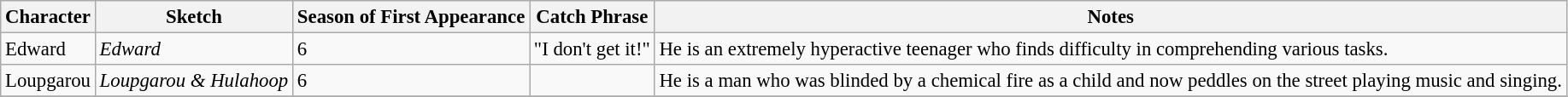<table class="wikitable" style="font-size: 95%;">
<tr>
<th>Character</th>
<th>Sketch</th>
<th>Season of First Appearance</th>
<th>Catch Phrase</th>
<th>Notes</th>
</tr>
<tr>
<td>Edward</td>
<td><em>Edward</em></td>
<td>6</td>
<td>"I don't get it!"</td>
<td>He is an extremely hyperactive teenager who finds difficulty in comprehending various tasks.</td>
</tr>
<tr>
<td>Loupgarou</td>
<td><em>Loupgarou & Hulahoop</em></td>
<td>6</td>
<td></td>
<td>He is a man who was blinded by a chemical fire as a child and now peddles on the street playing music and singing.</td>
</tr>
<tr>
</tr>
</table>
